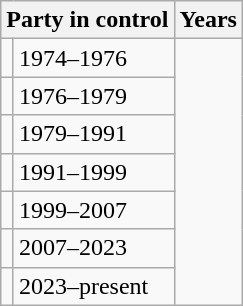<table class="wikitable">
<tr>
<th colspan=2>Party in control</th>
<th>Years</th>
</tr>
<tr>
<td></td>
<td>1974–1976</td>
</tr>
<tr>
<td></td>
<td>1976–1979</td>
</tr>
<tr>
<td></td>
<td>1979–1991</td>
</tr>
<tr>
<td></td>
<td>1991–1999</td>
</tr>
<tr>
<td></td>
<td>1999–2007</td>
</tr>
<tr>
<td></td>
<td>2007–2023</td>
</tr>
<tr>
<td></td>
<td>2023–present</td>
</tr>
</table>
